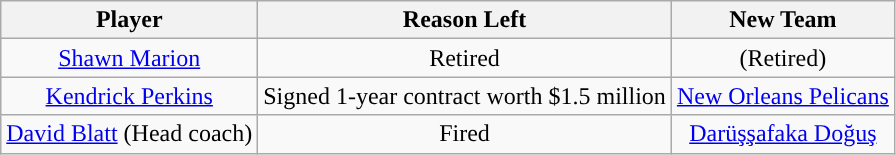<table class="wikitable sortable sortable">
<tr>
<th>Player</th>
<th>Reason Left</th>
<th>New Team</th>
</tr>
<tr style="text-align: center">
<td><a href='#'>Shawn Marion</a></td>
<td>Retired</td>
<td> (Retired)</td>
</tr>
<tr style="text-align: center">
<td><a href='#'>Kendrick Perkins</a></td>
<td>Signed 1-year contract worth $1.5 million</td>
<td><a href='#'>New Orleans Pelicans</a></td>
</tr>
<tr style="text-align: center">
<td><a href='#'>David Blatt</a> (Head coach)</td>
<td>Fired</td>
<td><a href='#'>Darüşşafaka Doğuş</a></td>
</tr>
</table>
